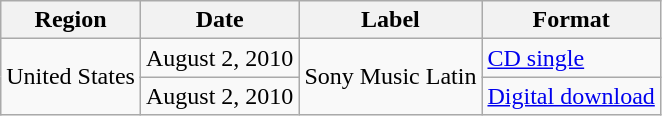<table class="wikitable">
<tr>
<th>Region</th>
<th>Date</th>
<th>Label</th>
<th>Format</th>
</tr>
<tr>
<td rowspan="2">United States</td>
<td>August 2, 2010</td>
<td rowspan="2">Sony Music Latin</td>
<td><a href='#'>CD single</a></td>
</tr>
<tr>
<td>August 2, 2010</td>
<td><a href='#'>Digital download</a></td>
</tr>
</table>
